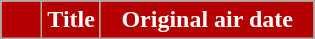<table class=wikitable style="background:#FFFFFF">
<tr style="color:#FFFFFF">
<th style="background:#B50000; width:20px"></th>
<th style="background:#B50000">Title</th>
<th style="background:#B50000; width:135px">Original air date<br>











</th>
</tr>
</table>
